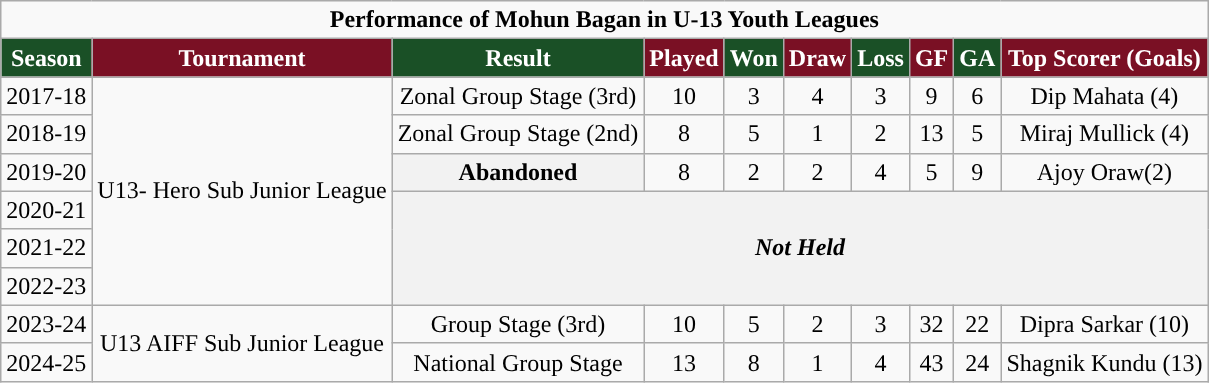<table class="wikitable sortable" style="text-align:center;">
<tr>
<td colspan="10"><strong>Performance of Mohun Bagan in U-13 Youth Leagues</strong></td>
</tr>
<tr>
<th style="background:#1A5026; color:white; text-align:center;">Season</th>
<th style="background:#7A1024; color:white; text-align:center;">Tournament</th>
<th style="background:#1A5026; color:white; text-align:center;">Result</th>
<th style="background:#7A1024; color:white; text-align:center;">Played</th>
<th style="background:#1A5026; color:white; text-align:center;">Won</th>
<th style="background:#7A1024; color:white; text-align:center;">Draw</th>
<th style="background:#1A5026; color:white; text-align:center;">Loss</th>
<th style="background:#7A1024; color:white; text-align:center;">GF</th>
<th style="background:#1A5026; color:white; text-align:center;">GA</th>
<th style="background:#7A1024; color:white; text-align:center;">Top Scorer (Goals)</th>
</tr>
<tr>
<td>2017-18</td>
<td rowspan=6>U13- Hero Sub Junior League</td>
<td>Zonal Group Stage (3rd)</td>
<td>10</td>
<td>3</td>
<td>4</td>
<td>3</td>
<td>9</td>
<td>6</td>
<td>Dip Mahata (4)</td>
</tr>
<tr>
<td>2018-19</td>
<td>Zonal Group Stage (2nd)</td>
<td>8</td>
<td>5</td>
<td>1</td>
<td>2</td>
<td>13</td>
<td>5</td>
<td>Miraj Mullick (4)</td>
</tr>
<tr>
<td>2019-20</td>
<th>Abandoned </th>
<td>8</td>
<td>2</td>
<td>2</td>
<td>4</td>
<td>5</td>
<td>9</td>
<td>Ajoy Oraw(2)</td>
</tr>
<tr>
<td>2020-21</td>
<th rowspan=3; colspan=8><em>Not Held</em></th>
</tr>
<tr>
<td>2021-22</td>
</tr>
<tr>
<td>2022-23</td>
</tr>
<tr>
<td>2023-24</td>
<td rowspan=3>U13 AIFF Sub Junior League</td>
<td>Group Stage (3rd)</td>
<td>10</td>
<td>5</td>
<td>2</td>
<td>3</td>
<td>32</td>
<td>22</td>
<td>Dipra Sarkar (10)</td>
</tr>
<tr>
<td>2024-25</td>
<td>National Group Stage</td>
<td>13</td>
<td>8</td>
<td>1</td>
<td>4</td>
<td>43</td>
<td>24</td>
<td>Shagnik Kundu (13)</td>
</tr>
</table>
